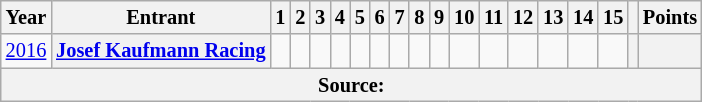<table class="wikitable" style="text-align:center; font-size:85%">
<tr>
<th>Year</th>
<th>Entrant</th>
<th>1</th>
<th>2</th>
<th>3</th>
<th>4</th>
<th>5</th>
<th>6</th>
<th>7</th>
<th>8</th>
<th>9</th>
<th>10</th>
<th>11</th>
<th>12</th>
<th>13</th>
<th>14</th>
<th>15</th>
<th></th>
<th>Points</th>
</tr>
<tr>
<td id=2016F><a href='#'>2016</a></td>
<th nowrap><a href='#'>Josef Kaufmann Racing</a></th>
<td></td>
<td></td>
<td></td>
<td></td>
<td></td>
<td></td>
<td></td>
<td></td>
<td></td>
<td></td>
<td></td>
<td></td>
<td></td>
<td></td>
<td></td>
<th></th>
<th></th>
</tr>
<tr>
<th colspan="100">Source:</th>
</tr>
</table>
